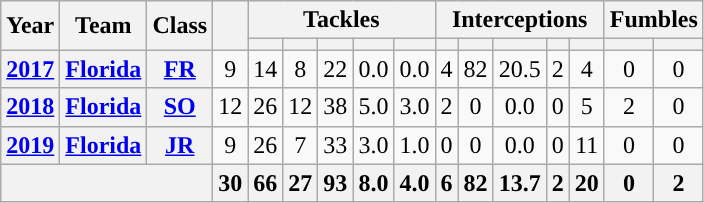<table class="wikitable sortable" style="text-align:center;">
<tr>
<th rowspan="2">Year</th>
<th rowspan="2">Team</th>
<th rowspan="2">Class</th>
<th rowspan="2"></th>
<th colspan="5">Tackles</th>
<th colspan="5">Interceptions</th>
<th colspan="2">Fumbles</th>
</tr>
<tr>
<th></th>
<th></th>
<th></th>
<th></th>
<th></th>
<th></th>
<th></th>
<th></th>
<th></th>
<th></th>
<th></th>
<th></th>
</tr>
<tr>
<th><a href='#'>2017</a></th>
<th><a href='#'>Florida</a></th>
<th><a href='#'>FR</a></th>
<td>9</td>
<td>14</td>
<td>8</td>
<td>22</td>
<td>0.0</td>
<td>0.0</td>
<td>4</td>
<td>82</td>
<td>20.5</td>
<td>2</td>
<td>4</td>
<td>0</td>
<td>0</td>
</tr>
<tr>
<th><a href='#'>2018</a></th>
<th><a href='#'>Florida</a></th>
<th><a href='#'>SO</a></th>
<td>12</td>
<td>26</td>
<td>12</td>
<td>38</td>
<td>5.0</td>
<td>3.0</td>
<td>2</td>
<td>0</td>
<td>0.0</td>
<td>0</td>
<td>5</td>
<td>2</td>
<td>0</td>
</tr>
<tr>
<th><a href='#'>2019</a></th>
<th><a href='#'>Florida</a></th>
<th><a href='#'>JR</a></th>
<td>9</td>
<td>26</td>
<td>7</td>
<td>33</td>
<td>3.0</td>
<td>1.0</td>
<td>0</td>
<td>0</td>
<td>0.0</td>
<td>0</td>
<td>11</td>
<td>0</td>
<td>0</td>
</tr>
<tr>
<th colspan="3"></th>
<th>30</th>
<th>66</th>
<th>27</th>
<th>93</th>
<th>8.0</th>
<th>4.0</th>
<th>6</th>
<th>82</th>
<th>13.7</th>
<th>2</th>
<th>20</th>
<th>0</th>
<th>2</th>
</tr>
</table>
